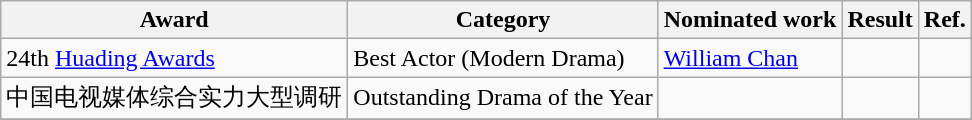<table class="wikitable">
<tr>
<th>Award</th>
<th>Category</th>
<th>Nominated work</th>
<th>Result</th>
<th>Ref.</th>
</tr>
<tr>
<td>24th <a href='#'>Huading Awards</a></td>
<td>Best Actor (Modern Drama)</td>
<td><a href='#'>William Chan</a></td>
<td></td>
<td></td>
</tr>
<tr>
<td>中国电视媒体综合实力大型调研</td>
<td>Outstanding Drama of the Year</td>
<td></td>
<td></td>
<td></td>
</tr>
<tr>
</tr>
</table>
